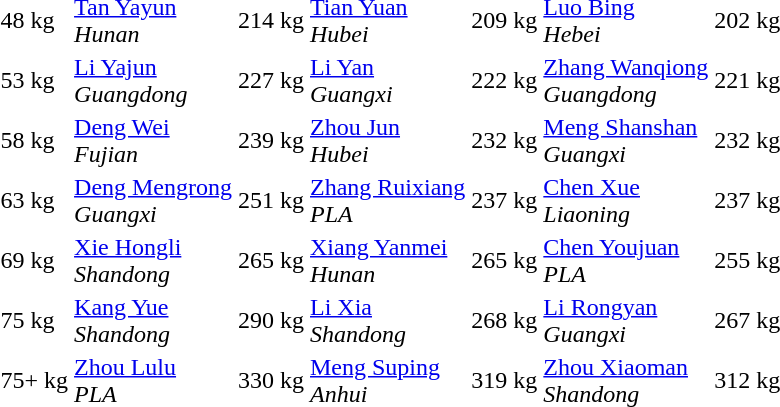<table>
<tr>
<td>48 kg</td>
<td><a href='#'>Tan Yayun</a><br><em>Hunan</em></td>
<td>214 kg</td>
<td><a href='#'>Tian Yuan</a><br><em>Hubei</em></td>
<td>209 kg</td>
<td><a href='#'>Luo Bing</a><br><em>Hebei</em></td>
<td>202 kg</td>
</tr>
<tr>
<td>53 kg</td>
<td><a href='#'>Li Yajun</a><br><em>Guangdong</em></td>
<td>227 kg</td>
<td><a href='#'>Li Yan</a><br><em>Guangxi</em></td>
<td>222 kg</td>
<td><a href='#'>Zhang Wanqiong</a><br><em>Guangdong</em></td>
<td>221 kg</td>
</tr>
<tr>
<td>58 kg</td>
<td><a href='#'>Deng Wei</a><br><em>Fujian</em></td>
<td>239 kg</td>
<td><a href='#'>Zhou Jun</a><br><em>Hubei</em></td>
<td>232 kg</td>
<td><a href='#'>Meng Shanshan</a><br><em>Guangxi</em></td>
<td>232 kg</td>
</tr>
<tr>
<td>63 kg</td>
<td><a href='#'>Deng Mengrong</a><br><em>Guangxi</em></td>
<td>251 kg</td>
<td><a href='#'>Zhang Ruixiang</a><br><em>PLA</em></td>
<td>237 kg</td>
<td><a href='#'>Chen Xue</a><br><em>Liaoning</em></td>
<td>237 kg</td>
</tr>
<tr>
<td>69 kg</td>
<td><a href='#'>Xie Hongli</a><br><em>Shandong</em></td>
<td>265 kg</td>
<td><a href='#'>Xiang Yanmei</a><br><em>Hunan</em></td>
<td>265 kg</td>
<td><a href='#'>Chen Youjuan</a><br><em>PLA</em></td>
<td>255 kg</td>
</tr>
<tr>
<td>75 kg</td>
<td><a href='#'>Kang Yue</a><br><em>Shandong</em></td>
<td>290 kg</td>
<td><a href='#'>Li Xia</a><br><em>Shandong</em></td>
<td>268 kg</td>
<td><a href='#'>Li Rongyan</a><br><em>Guangxi</em></td>
<td>267 kg</td>
</tr>
<tr>
<td>75+ kg</td>
<td><a href='#'>Zhou Lulu</a><br><em>PLA</em></td>
<td>330 kg</td>
<td><a href='#'>Meng Suping</a><br><em>Anhui</em></td>
<td>319 kg</td>
<td><a href='#'>Zhou Xiaoman</a><br><em>Shandong</em></td>
<td>312 kg</td>
</tr>
</table>
